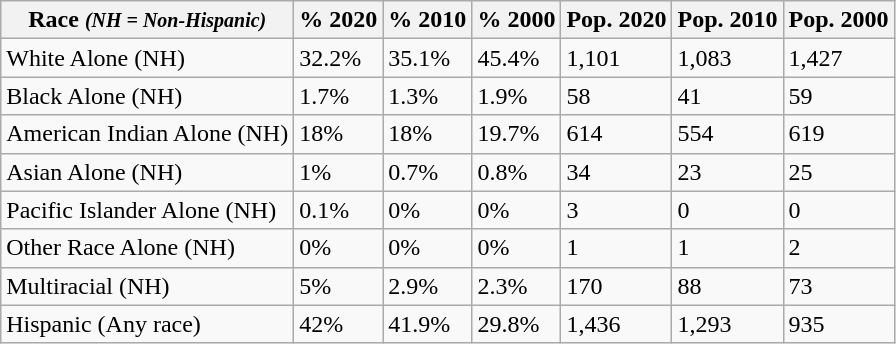<table class="wikitable">
<tr>
<th>Race <em><small>(NH = Non-Hispanic)</small></em></th>
<th>% 2020</th>
<th>% 2010</th>
<th>% 2000</th>
<th>Pop. 2020</th>
<th>Pop. 2010</th>
<th>Pop. 2000</th>
</tr>
<tr>
<td>White Alone (NH)</td>
<td>32.2%</td>
<td>35.1%</td>
<td>45.4%</td>
<td>1,101</td>
<td>1,083</td>
<td>1,427</td>
</tr>
<tr>
<td>Black Alone (NH)</td>
<td>1.7%</td>
<td>1.3%</td>
<td>1.9%</td>
<td>58</td>
<td>41</td>
<td>59</td>
</tr>
<tr>
<td>American Indian Alone (NH)</td>
<td>18%</td>
<td>18%</td>
<td>19.7%</td>
<td>614</td>
<td>554</td>
<td>619</td>
</tr>
<tr>
<td>Asian Alone (NH)</td>
<td>1%</td>
<td>0.7%</td>
<td>0.8%</td>
<td>34</td>
<td>23</td>
<td>25</td>
</tr>
<tr>
<td>Pacific Islander Alone (NH)</td>
<td>0.1%</td>
<td>0%</td>
<td>0%</td>
<td>3</td>
<td>0</td>
<td>0</td>
</tr>
<tr>
<td>Other Race Alone (NH)</td>
<td>0%</td>
<td>0%</td>
<td>0%</td>
<td>1</td>
<td>1</td>
<td>2</td>
</tr>
<tr>
<td>Multiracial (NH)</td>
<td>5%</td>
<td>2.9%</td>
<td>2.3%</td>
<td>170</td>
<td>88</td>
<td>73</td>
</tr>
<tr>
<td>Hispanic (Any race)</td>
<td>42%</td>
<td>41.9%</td>
<td>29.8%</td>
<td>1,436</td>
<td>1,293</td>
<td>935</td>
</tr>
</table>
